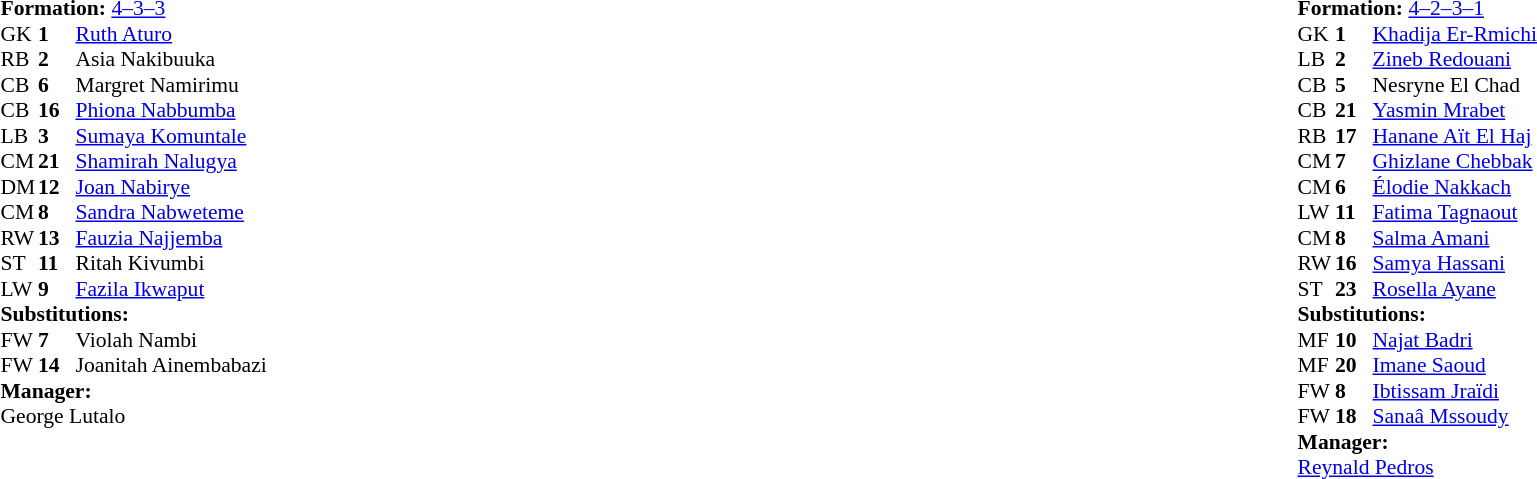<table width="100%">
<tr>
<td valign="top" width="50%"><br><table style="font-size:90%" cellspacing="0" cellpadding="0">
<tr>
<th width=25></th>
<th width=25></th>
</tr>
<tr>
<td colspan=3><strong>Formation:</strong> <a href='#'>4–3–3</a></td>
</tr>
<tr>
<td>GK</td>
<td><strong>1</strong></td>
<td><a href='#'>Ruth Aturo</a></td>
</tr>
<tr>
<td>RB</td>
<td><strong>2</strong></td>
<td>Asia Nakibuuka</td>
<td></td>
</tr>
<tr>
<td>CB</td>
<td><strong>6</strong></td>
<td>Margret Namirimu</td>
</tr>
<tr>
<td>CB</td>
<td><strong>16</strong></td>
<td><a href='#'>Phiona Nabbumba</a></td>
</tr>
<tr>
<td>LB</td>
<td><strong>3</strong></td>
<td><a href='#'>Sumaya Komuntale</a></td>
<td></td>
</tr>
<tr>
<td>CM</td>
<td><strong>21</strong></td>
<td><a href='#'>Shamirah Nalugya</a></td>
</tr>
<tr>
<td>DM</td>
<td><strong>12</strong></td>
<td><a href='#'>Joan Nabirye</a></td>
</tr>
<tr>
<td>CM</td>
<td><strong>8</strong></td>
<td><a href='#'>Sandra Nabweteme</a></td>
</tr>
<tr>
<td>RW</td>
<td><strong>13</strong></td>
<td><a href='#'>Fauzia Najjemba</a></td>
</tr>
<tr>
<td>ST</td>
<td><strong>11</strong></td>
<td>Ritah Kivumbi</td>
<td></td>
</tr>
<tr>
<td>LW</td>
<td><strong>9</strong></td>
<td><a href='#'>Fazila Ikwaput</a></td>
<td></td>
</tr>
<tr>
<td colspan=3><strong>Substitutions:</strong></td>
</tr>
<tr>
<td>FW</td>
<td><strong>7</strong></td>
<td>Violah Nambi</td>
<td></td>
</tr>
<tr>
<td>FW</td>
<td><strong>14</strong></td>
<td>Joanitah Ainembabazi</td>
<td></td>
</tr>
<tr>
<td colspan=3><strong>Manager:</strong></td>
</tr>
<tr>
<td colspan=3>George Lutalo</td>
</tr>
</table>
</td>
<td valign="top" width="50%"><br><table style="font-size:90%; margin:auto" cellspacing="0" cellpadding="0">
<tr>
<th width=25></th>
<th width=25></th>
</tr>
<tr>
<td colspan=3><strong>Formation:</strong> <a href='#'>4–2–3–1</a></td>
</tr>
<tr>
<td>GK</td>
<td><strong>1</strong></td>
<td><a href='#'>Khadija Er-Rmichi</a></td>
</tr>
<tr>
<td>LB</td>
<td><strong>2</strong></td>
<td><a href='#'>Zineb Redouani</a></td>
</tr>
<tr>
<td>CB</td>
<td><strong>5</strong></td>
<td>Nesryne El Chad</td>
</tr>
<tr>
<td>CB</td>
<td><strong>21</strong></td>
<td><a href='#'>Yasmin Mrabet</a></td>
</tr>
<tr>
<td>RB</td>
<td><strong>17</strong></td>
<td><a href='#'>Hanane Aït El Haj</a></td>
</tr>
<tr>
<td>CM</td>
<td><strong>7</strong></td>
<td><a href='#'>Ghizlane Chebbak</a></td>
</tr>
<tr>
<td>CM</td>
<td><strong>6</strong></td>
<td><a href='#'>Élodie Nakkach</a></td>
<td> </td>
</tr>
<tr>
<td>LW</td>
<td><strong>11</strong></td>
<td><a href='#'>Fatima Tagnaout</a></td>
<td></td>
</tr>
<tr>
<td>CM</td>
<td><strong>8</strong></td>
<td><a href='#'>Salma Amani</a></td>
<td></td>
</tr>
<tr>
<td>RW</td>
<td><strong>16</strong></td>
<td><a href='#'>Samya Hassani</a></td>
</tr>
<tr>
<td>ST</td>
<td><strong>23</strong></td>
<td><a href='#'>Rosella Ayane</a></td>
<td></td>
</tr>
<tr>
<td colspan=3><strong>Substitutions:</strong></td>
</tr>
<tr>
<td>MF</td>
<td><strong>10</strong></td>
<td><a href='#'>Najat Badri</a></td>
<td></td>
</tr>
<tr>
<td>MF</td>
<td><strong>20</strong></td>
<td><a href='#'>Imane Saoud</a></td>
<td></td>
</tr>
<tr>
<td>FW</td>
<td><strong>8</strong></td>
<td><a href='#'>Ibtissam Jraïdi</a></td>
<td></td>
</tr>
<tr>
<td>FW</td>
<td><strong>18</strong></td>
<td><a href='#'>Sanaâ Mssoudy</a></td>
<td></td>
</tr>
<tr>
<td colspan=3><strong>Manager:</strong></td>
</tr>
<tr>
<td colspan=3> <a href='#'>Reynald Pedros</a></td>
</tr>
</table>
</td>
</tr>
</table>
